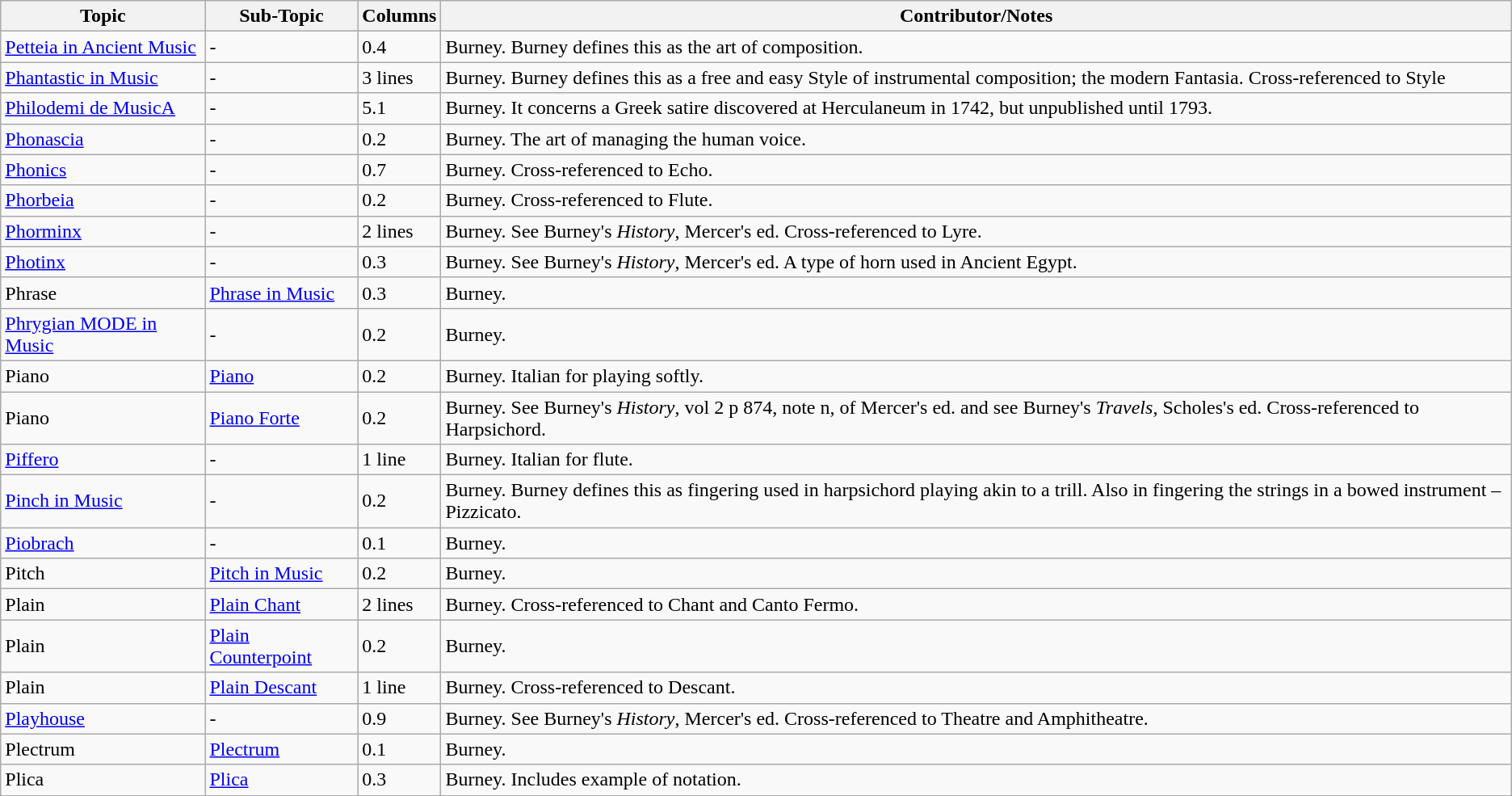<table class="wikitable">
<tr>
<th>Topic</th>
<th>Sub-Topic</th>
<th>Columns</th>
<th>Contributor/Notes</th>
</tr>
<tr>
<td><a href='#'>Petteia in Ancient Music</a></td>
<td>-</td>
<td>0.4</td>
<td>Burney. Burney defines this as the art of composition.</td>
</tr>
<tr>
<td><a href='#'>Phantastic in Music</a></td>
<td>-</td>
<td>3 lines</td>
<td>Burney. Burney defines this as a free and easy Style of instrumental composition; the modern Fantasia. Cross-referenced to Style</td>
</tr>
<tr>
<td><a href='#'>Philodemi de MusicA</a></td>
<td>-</td>
<td>5.1</td>
<td>Burney. It concerns a Greek satire discovered at Herculaneum in 1742, but unpublished until 1793.</td>
</tr>
<tr>
<td><a href='#'>Phonascia</a></td>
<td>-</td>
<td>0.2</td>
<td>Burney. The art of managing the human voice.</td>
</tr>
<tr>
<td><a href='#'>Phonics</a></td>
<td>-</td>
<td>0.7</td>
<td>Burney. Cross-referenced to Echo.</td>
</tr>
<tr>
<td><a href='#'>Phorbeia</a></td>
<td>-</td>
<td>0.2</td>
<td>Burney. Cross-referenced to Flute.</td>
</tr>
<tr>
<td><a href='#'>Phorminx</a></td>
<td>-</td>
<td>2 lines</td>
<td>Burney. See Burney's <em>History</em>, Mercer's ed. Cross-referenced to Lyre.</td>
</tr>
<tr>
<td><a href='#'>Photinx</a></td>
<td>-</td>
<td>0.3</td>
<td>Burney. See Burney's <em>History</em>, Mercer's ed. A type of horn used in Ancient Egypt.</td>
</tr>
<tr>
<td>Phrase</td>
<td><a href='#'>Phrase in Music</a></td>
<td>0.3</td>
<td>Burney.</td>
</tr>
<tr>
<td><a href='#'>Phrygian MODE in Music</a></td>
<td>-</td>
<td>0.2</td>
<td>Burney.</td>
</tr>
<tr>
<td>Piano</td>
<td><a href='#'>Piano</a></td>
<td>0.2</td>
<td>Burney. Italian for playing softly.</td>
</tr>
<tr>
<td>Piano</td>
<td><a href='#'>Piano Forte</a></td>
<td>0.2</td>
<td>Burney. See Burney's <em>History</em>, vol 2 p 874, note n, of Mercer's ed. and see Burney's <em>Travels</em>, Scholes's ed. Cross-referenced to Harpsichord.</td>
</tr>
<tr>
<td><a href='#'>Piffero</a></td>
<td>-</td>
<td>1 line</td>
<td>Burney. Italian for flute.</td>
</tr>
<tr>
<td><a href='#'>Pinch in Music</a></td>
<td>-</td>
<td>0.2</td>
<td>Burney. Burney defines this as fingering used in harpsichord playing akin to a trill. Also in fingering the strings in a bowed instrument – Pizzicato.</td>
</tr>
<tr>
<td><a href='#'>Piobrach</a></td>
<td>-</td>
<td>0.1</td>
<td>Burney.</td>
</tr>
<tr>
<td>Pitch</td>
<td><a href='#'>Pitch in Music</a></td>
<td>0.2</td>
<td>Burney.</td>
</tr>
<tr>
<td>Plain</td>
<td><a href='#'>Plain Chant</a></td>
<td>2 lines</td>
<td>Burney. Cross-referenced to Chant and Canto Fermo.</td>
</tr>
<tr>
<td>Plain</td>
<td><a href='#'>Plain Counterpoint</a></td>
<td>0.2</td>
<td>Burney.</td>
</tr>
<tr>
<td>Plain</td>
<td><a href='#'>Plain Descant</a></td>
<td>1 line</td>
<td>Burney. Cross-referenced to Descant.</td>
</tr>
<tr>
<td><a href='#'>Playhouse</a></td>
<td>-</td>
<td>0.9</td>
<td>Burney. See Burney's <em>History</em>, Mercer's ed. Cross-referenced to Theatre and Amphitheatre.</td>
</tr>
<tr>
<td>Plectrum</td>
<td><a href='#'>Plectrum</a></td>
<td>0.1</td>
<td>Burney.</td>
</tr>
<tr>
<td>Plica</td>
<td><a href='#'>Plica</a></td>
<td>0.3</td>
<td>Burney. Includes example of notation.</td>
</tr>
</table>
